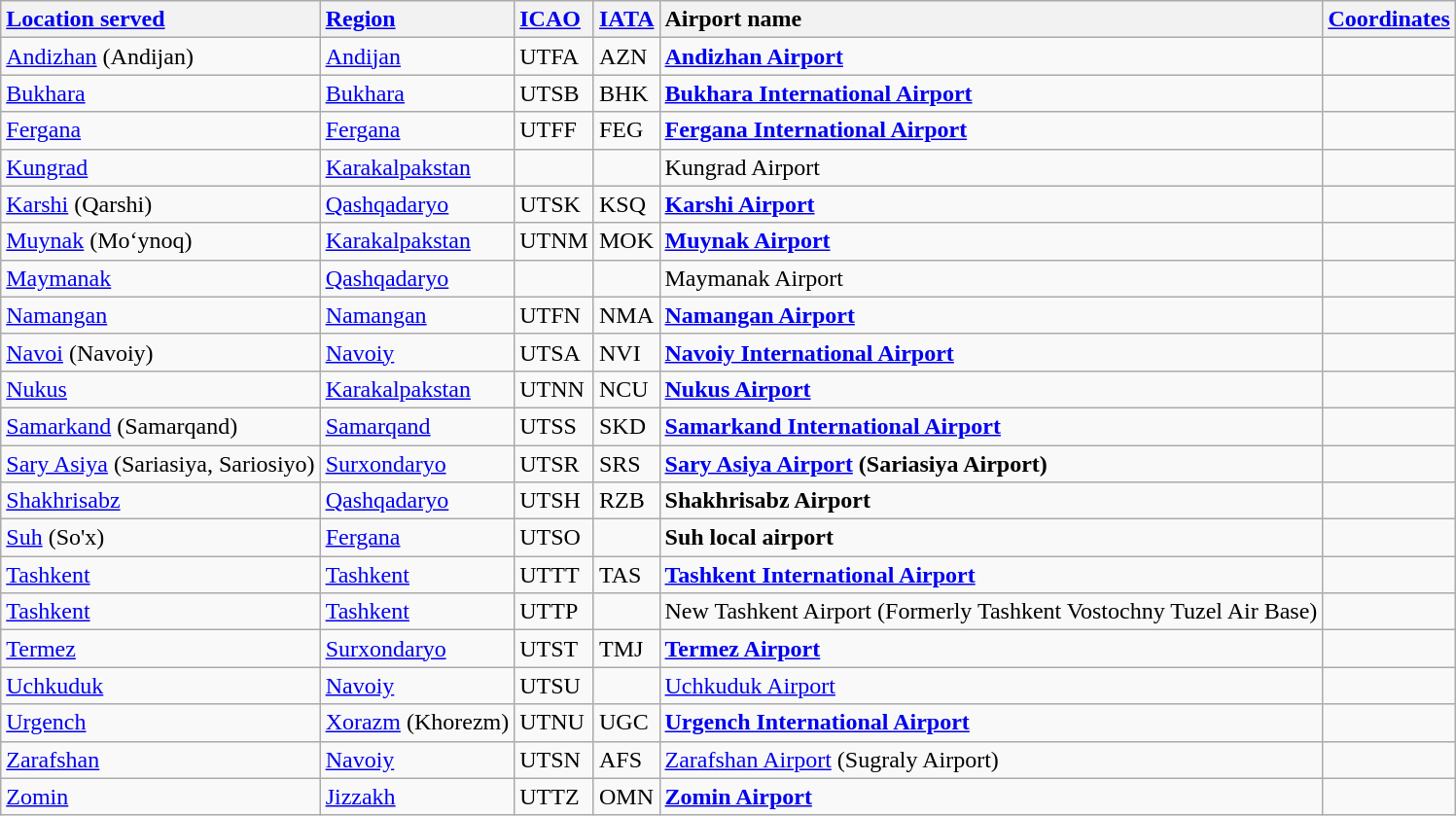<table class="wikitable sortable">
<tr style="vertical-align:baseline;">
<th style="text-align:left;"><a href='#'>Location served</a></th>
<th style="text-align:left;"><a href='#'>Region</a></th>
<th style="text-align:left;"><a href='#'>ICAO</a></th>
<th style="text-align:left;"><a href='#'>IATA</a></th>
<th style="text-align:left;">Airport name</th>
<th style="text-align:left;"><a href='#'>Coordinates</a></th>
</tr>
<tr>
<td><a href='#'>Andizhan</a> (Andijan)</td>
<td><a href='#'>Andijan</a></td>
<td>UTFA</td>
<td>AZN</td>
<td><strong><a href='#'>Andizhan Airport</a></strong></td>
<td></td>
</tr>
<tr>
<td><a href='#'>Bukhara</a></td>
<td><a href='#'>Bukhara</a></td>
<td>UTSB</td>
<td>BHK</td>
<td><strong><a href='#'>Bukhara International Airport</a></strong></td>
<td></td>
</tr>
<tr>
<td><a href='#'>Fergana</a></td>
<td><a href='#'>Fergana</a></td>
<td>UTFF</td>
<td>FEG</td>
<td><strong><a href='#'>Fergana International Airport</a></strong></td>
<td></td>
</tr>
<tr>
<td><a href='#'>Kungrad</a></td>
<td><a href='#'>Karakalpakstan</a></td>
<td></td>
<td></td>
<td>Kungrad Airport</td>
<td></td>
</tr>
<tr>
<td><a href='#'>Karshi</a> (Qarshi)</td>
<td><a href='#'>Qashqadaryo</a></td>
<td>UTSK</td>
<td>KSQ</td>
<td><strong><a href='#'>Karshi Airport</a></strong></td>
<td></td>
</tr>
<tr>
<td><a href='#'>Muynak</a> (Mo‘ynoq)</td>
<td><a href='#'>Karakalpakstan</a></td>
<td>UTNM</td>
<td>MOK</td>
<td><strong><a href='#'>Muynak Airport</a></strong></td>
<td></td>
</tr>
<tr>
<td><a href='#'>Maymanak</a></td>
<td><a href='#'>Qashqadaryo</a></td>
<td></td>
<td></td>
<td>Maymanak Airport</td>
<td></td>
</tr>
<tr>
<td><a href='#'>Namangan</a></td>
<td><a href='#'>Namangan</a></td>
<td>UTFN</td>
<td>NMA</td>
<td><strong><a href='#'>Namangan Airport</a></strong></td>
<td></td>
</tr>
<tr>
<td><a href='#'>Navoi</a> (Navoiy)</td>
<td><a href='#'>Navoiy</a></td>
<td>UTSA</td>
<td>NVI</td>
<td><strong><a href='#'>Navoiy International Airport</a></strong></td>
<td></td>
</tr>
<tr>
<td><a href='#'>Nukus</a></td>
<td><a href='#'>Karakalpakstan</a></td>
<td>UTNN</td>
<td>NCU</td>
<td><strong><a href='#'>Nukus Airport</a></strong></td>
<td></td>
</tr>
<tr>
<td><a href='#'>Samarkand</a> (Samarqand)</td>
<td><a href='#'>Samarqand</a></td>
<td>UTSS</td>
<td>SKD</td>
<td><strong><a href='#'>Samarkand International Airport</a></strong></td>
<td></td>
</tr>
<tr>
<td><a href='#'>Sary Asiya</a> (Sariasiya, Sariosiyo)</td>
<td><a href='#'>Surxondaryo</a></td>
<td>UTSR</td>
<td>SRS</td>
<td><strong><a href='#'>Sary Asiya Airport</a> (Sariasiya Airport)</strong></td>
<td></td>
</tr>
<tr>
<td><a href='#'>Shakhrisabz</a></td>
<td><a href='#'>Qashqadaryo</a></td>
<td>UTSH</td>
<td>RZB</td>
<td><strong>Shakhrisabz Airport</strong></td>
<td></td>
</tr>
<tr>
<td><a href='#'>Suh</a> (So'x)</td>
<td><a href='#'>Fergana</a></td>
<td>UTSO</td>
<td></td>
<td><strong>Suh local airport</strong></td>
<td></td>
</tr>
<tr>
<td><a href='#'>Tashkent</a></td>
<td><a href='#'>Tashkent</a></td>
<td>UTTT</td>
<td>TAS</td>
<td><strong><a href='#'>Tashkent International Airport</a></strong></td>
<td></td>
</tr>
<tr>
<td><a href='#'>Tashkent</a></td>
<td><a href='#'>Tashkent</a></td>
<td>UTTP</td>
<td></td>
<td>New Tashkent Airport (Formerly Tashkent Vostochny Tuzel Air Base)</td>
<td></td>
</tr>
<tr>
<td><a href='#'>Termez</a></td>
<td><a href='#'>Surxondaryo</a></td>
<td>UTST</td>
<td>TMJ</td>
<td><strong><a href='#'>Termez Airport</a></strong></td>
<td></td>
</tr>
<tr>
<td><a href='#'>Uchkuduk</a></td>
<td><a href='#'>Navoiy</a></td>
<td>UTSU</td>
<td></td>
<td><a href='#'>Uchkuduk Airport</a></td>
<td></td>
</tr>
<tr>
<td><a href='#'>Urgench</a></td>
<td><a href='#'>Xorazm</a> (Khorezm)</td>
<td>UTNU</td>
<td>UGC</td>
<td><strong><a href='#'>Urgench International Airport</a></strong></td>
<td></td>
</tr>
<tr>
<td><a href='#'>Zarafshan</a></td>
<td><a href='#'>Navoiy</a></td>
<td>UTSN</td>
<td>AFS</td>
<td><a href='#'>Zarafshan Airport</a> (Sugraly Airport)</td>
<td></td>
</tr>
<tr>
<td><a href='#'>Zomin</a></td>
<td><a href='#'>Jizzakh</a></td>
<td>UTTZ</td>
<td>OMN</td>
<td><strong><a href='#'>Zomin Airport</a></strong></td>
<td></td>
</tr>
</table>
